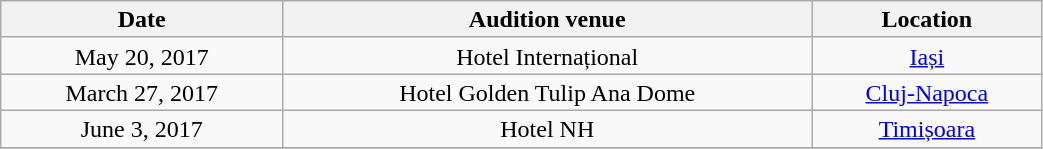<table class="wikitable" style="text-align:center; line-height:17px; width:55%;">
<tr>
<th>Date</th>
<th>Audition venue</th>
<th>Location</th>
</tr>
<tr>
<td>May 20, 2017</td>
<td>Hotel Internațional</td>
<td><a href='#'>Iași</a></td>
</tr>
<tr>
<td>March 27, 2017</td>
<td>Hotel Golden Tulip Ana Dome</td>
<td><a href='#'>Cluj-Napoca</a></td>
</tr>
<tr>
<td>June 3, 2017</td>
<td>Hotel NH</td>
<td><a href='#'>Timișoara</a></td>
</tr>
<tr>
</tr>
</table>
